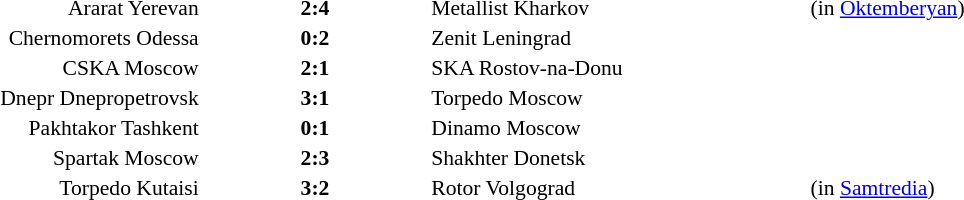<table style="width:100%;" cellspacing="1">
<tr>
<th width=20%></th>
<th width=12%></th>
<th width=20%></th>
<th></th>
</tr>
<tr style=font-size:90%>
<td align=right>Ararat Yerevan</td>
<td align=center><strong>2:4</strong></td>
<td>Metallist Kharkov</td>
<td>(in <a href='#'>Oktemberyan</a>)</td>
</tr>
<tr style=font-size:90%>
<td align=right>Chernomorets Odessa</td>
<td align=center><strong>0:2</strong></td>
<td>Zenit Leningrad</td>
<td></td>
</tr>
<tr style=font-size:90%>
<td align=right>CSKA Moscow</td>
<td align=center><strong>2:1</strong></td>
<td>SKA Rostov-na-Donu</td>
<td></td>
</tr>
<tr style=font-size:90%>
<td align=right>Dnepr Dnepropetrovsk</td>
<td align=center><strong>3:1</strong></td>
<td>Torpedo Moscow</td>
<td></td>
</tr>
<tr style=font-size:90%>
<td align=right>Pakhtakor Tashkent</td>
<td align=center><strong>0:1</strong></td>
<td>Dinamo Moscow</td>
<td></td>
</tr>
<tr style=font-size:90%>
<td align=right>Spartak Moscow</td>
<td align=center><strong>2:3</strong></td>
<td>Shakhter Donetsk</td>
<td></td>
</tr>
<tr style=font-size:90%>
<td align=right>Torpedo Kutaisi</td>
<td align=center><strong>3:2</strong></td>
<td>Rotor Volgograd</td>
<td> (in <a href='#'>Samtredia</a>)</td>
</tr>
</table>
